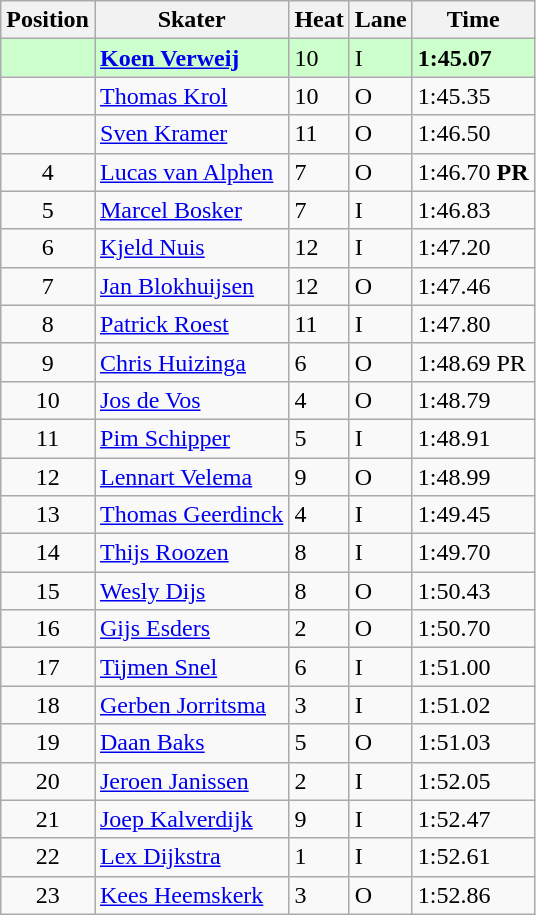<table class="wikitable">
<tr>
<th>Position</th>
<th>Skater</th>
<th>Heat</th>
<th>Lane</th>
<th>Time</th>
</tr>
<tr bgcolor=ccffcc>
<td align="center"></td>
<td><strong><a href='#'>Koen Verweij</a></strong></td>
<td>10</td>
<td>I</td>
<td><strong>1:45.07</strong></td>
</tr>
<tr>
<td align="center"></td>
<td><a href='#'>Thomas Krol</a></td>
<td>10</td>
<td>O</td>
<td>1:45.35</td>
</tr>
<tr>
<td align="center"></td>
<td><a href='#'>Sven Kramer</a></td>
<td>11</td>
<td>O</td>
<td>1:46.50</td>
</tr>
<tr>
<td align="center">4</td>
<td><a href='#'>Lucas van Alphen</a></td>
<td>7</td>
<td>O</td>
<td>1:46.70 <strong>PR</strong></td>
</tr>
<tr>
<td align="center">5</td>
<td><a href='#'>Marcel Bosker</a></td>
<td>7</td>
<td>I</td>
<td>1:46.83</td>
</tr>
<tr>
<td align="center">6</td>
<td><a href='#'>Kjeld Nuis</a></td>
<td>12</td>
<td>I</td>
<td>1:47.20</td>
</tr>
<tr>
<td align="center">7</td>
<td><a href='#'>Jan Blokhuijsen</a></td>
<td>12</td>
<td>O</td>
<td>1:47.46</td>
</tr>
<tr>
<td align="center">8</td>
<td><a href='#'>Patrick Roest</a></td>
<td>11</td>
<td>I</td>
<td>1:47.80</td>
</tr>
<tr>
<td align="center">9</td>
<td><a href='#'>Chris Huizinga</a></td>
<td>6</td>
<td>O</td>
<td>1:48.69 PR</td>
</tr>
<tr>
<td align="center">10</td>
<td><a href='#'>Jos de Vos</a></td>
<td>4</td>
<td>O</td>
<td>1:48.79</td>
</tr>
<tr>
<td align="center">11</td>
<td><a href='#'>Pim Schipper</a></td>
<td>5</td>
<td>I</td>
<td>1:48.91</td>
</tr>
<tr>
<td align="center">12</td>
<td><a href='#'>Lennart Velema</a></td>
<td>9</td>
<td>O</td>
<td>1:48.99</td>
</tr>
<tr>
<td align="center">13</td>
<td><a href='#'>Thomas Geerdinck</a></td>
<td>4</td>
<td>I</td>
<td>1:49.45</td>
</tr>
<tr>
<td align="center">14</td>
<td><a href='#'>Thijs Roozen</a></td>
<td>8</td>
<td>I</td>
<td>1:49.70</td>
</tr>
<tr>
<td align="center">15</td>
<td><a href='#'>Wesly Dijs</a></td>
<td>8</td>
<td>O</td>
<td>1:50.43</td>
</tr>
<tr>
<td align="center">16</td>
<td><a href='#'>Gijs Esders</a></td>
<td>2</td>
<td>O</td>
<td>1:50.70</td>
</tr>
<tr>
<td align="center">17</td>
<td><a href='#'>Tijmen Snel</a></td>
<td>6</td>
<td>I</td>
<td>1:51.00</td>
</tr>
<tr>
<td align="center">18</td>
<td><a href='#'>Gerben Jorritsma</a></td>
<td>3</td>
<td>I</td>
<td>1:51.02</td>
</tr>
<tr>
<td align="center">19</td>
<td><a href='#'>Daan Baks</a></td>
<td>5</td>
<td>O</td>
<td>1:51.03</td>
</tr>
<tr>
<td align="center">20</td>
<td><a href='#'>Jeroen Janissen</a></td>
<td>2</td>
<td>I</td>
<td>1:52.05</td>
</tr>
<tr>
<td align="center">21</td>
<td><a href='#'>Joep Kalverdijk</a></td>
<td>9</td>
<td>I</td>
<td>1:52.47</td>
</tr>
<tr>
<td align="center">22</td>
<td><a href='#'>Lex Dijkstra</a></td>
<td>1</td>
<td>I</td>
<td>1:52.61</td>
</tr>
<tr>
<td align="center">23</td>
<td><a href='#'>Kees Heemskerk</a></td>
<td>3</td>
<td>O</td>
<td>1:52.86</td>
</tr>
</table>
